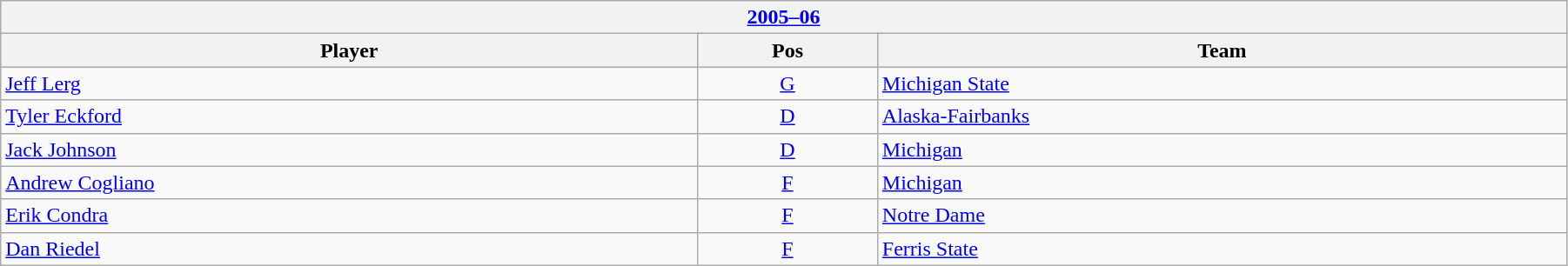<table class="wikitable" width=95%>
<tr>
<th colspan=3><a href='#'>2005–06</a></th>
</tr>
<tr>
<th>Player</th>
<th>Pos</th>
<th>Team</th>
</tr>
<tr>
<td><a href='#'>Jeff Lerg</a></td>
<td style="text-align:center;"><a href='#'>G</a></td>
<td><a href='#'>Michigan State</a></td>
</tr>
<tr>
<td><a href='#'>Tyler Eckford</a></td>
<td style="text-align:center;"><a href='#'>D</a></td>
<td><a href='#'>Alaska-Fairbanks</a></td>
</tr>
<tr>
<td><a href='#'>Jack Johnson</a></td>
<td style="text-align:center;"><a href='#'>D</a></td>
<td><a href='#'>Michigan</a></td>
</tr>
<tr>
<td><a href='#'>Andrew Cogliano</a></td>
<td style="text-align:center;"><a href='#'>F</a></td>
<td><a href='#'>Michigan</a></td>
</tr>
<tr>
<td><a href='#'>Erik Condra</a></td>
<td style="text-align:center;"><a href='#'>F</a></td>
<td><a href='#'>Notre Dame</a></td>
</tr>
<tr>
<td><a href='#'>Dan Riedel</a></td>
<td style="text-align:center;"><a href='#'>F</a></td>
<td><a href='#'>Ferris State</a></td>
</tr>
</table>
